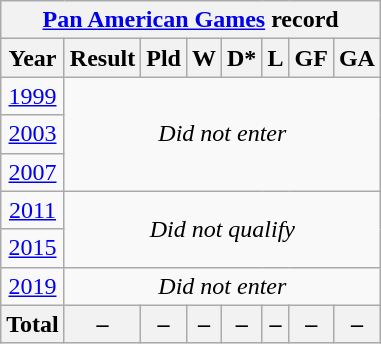<table class="wikitable" style="text-align: center;">
<tr>
<th colspan=8><a href='#'>Pan American Games</a> record</th>
</tr>
<tr>
<th>Year</th>
<th>Result</th>
<th>Pld</th>
<th>W</th>
<th>D*</th>
<th>L</th>
<th>GF</th>
<th>GA</th>
</tr>
<tr>
<td> <a href='#'>1999</a></td>
<td colspan=7 rowspan=3><em>Did not enter</em></td>
</tr>
<tr>
<td> <a href='#'>2003</a></td>
</tr>
<tr>
<td> <a href='#'>2007</a></td>
</tr>
<tr>
<td> <a href='#'>2011</a></td>
<td colspan=7 rowspan=2><em>Did not qualify</em></td>
</tr>
<tr>
<td> <a href='#'>2015</a></td>
</tr>
<tr>
<td> <a href='#'>2019</a></td>
<td colspan=7><em>Did not enter</em></td>
</tr>
<tr>
<th>Total</th>
<th>–</th>
<th>–</th>
<th>–</th>
<th>–</th>
<th>–</th>
<th>–</th>
<th>–</th>
</tr>
</table>
